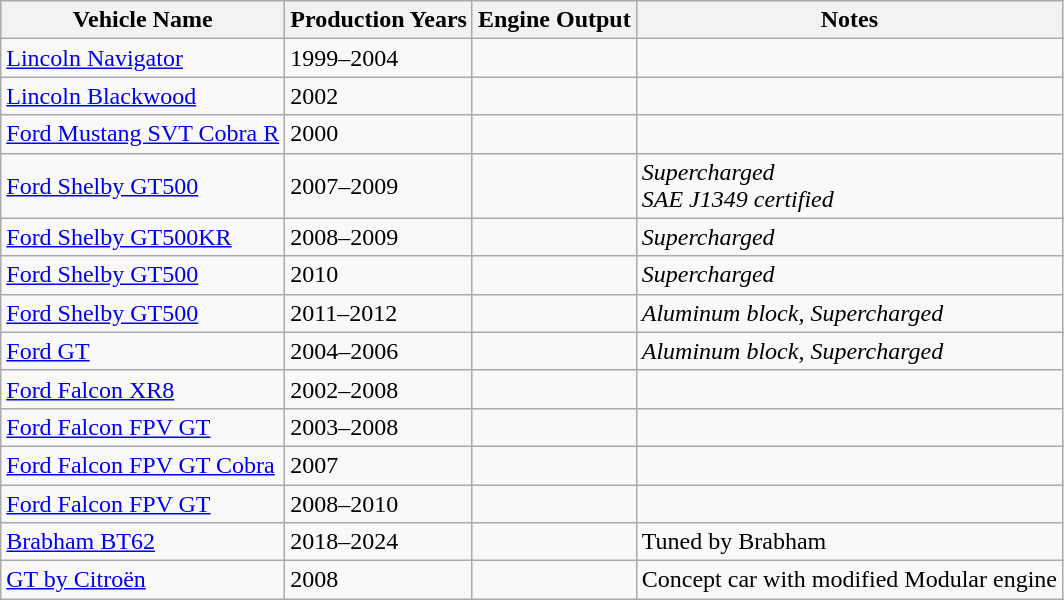<table class="wikitable">
<tr>
<th>Vehicle Name</th>
<th>Production Years</th>
<th>Engine Output</th>
<th>Notes</th>
</tr>
<tr>
<td><a href='#'>Lincoln Navigator</a></td>
<td>1999–2004</td>
<td> <br> </td>
<td></td>
</tr>
<tr>
<td><a href='#'>Lincoln Blackwood</a></td>
<td>2002</td>
<td> <br> </td>
<td></td>
</tr>
<tr>
<td><a href='#'>Ford Mustang SVT Cobra R</a></td>
<td>2000</td>
<td> <br> </td>
<td></td>
</tr>
<tr>
<td><a href='#'>Ford Shelby GT500</a></td>
<td>2007–2009</td>
<td> <br> </td>
<td><em>Supercharged</em><br><em>SAE J1349 certified</em></td>
</tr>
<tr>
<td><a href='#'>Ford Shelby GT500KR</a></td>
<td>2008–2009</td>
<td> <br> </td>
<td><em>Supercharged</em></td>
</tr>
<tr>
<td><a href='#'>Ford Shelby GT500</a></td>
<td>2010</td>
<td> <br> </td>
<td><em>Supercharged</em></td>
</tr>
<tr>
<td><a href='#'>Ford Shelby GT500</a></td>
<td>2011–2012</td>
<td> <br> </td>
<td><em>Aluminum block, Supercharged</em></td>
</tr>
<tr>
<td><a href='#'>Ford GT</a></td>
<td>2004–2006</td>
<td> <br> </td>
<td><em>Aluminum block, Supercharged</em></td>
</tr>
<tr>
<td><a href='#'>Ford Falcon XR8</a></td>
<td>2002–2008</td>
<td> <br> </td>
<td></td>
</tr>
<tr>
<td><a href='#'>Ford Falcon FPV GT</a></td>
<td>2003–2008</td>
<td> <br> </td>
<td></td>
</tr>
<tr>
<td><a href='#'>Ford Falcon FPV GT Cobra</a></td>
<td>2007</td>
<td> <br> </td>
<td></td>
</tr>
<tr>
<td><a href='#'>Ford Falcon FPV GT</a></td>
<td>2008–2010</td>
<td> <br> </td>
<td></td>
</tr>
<tr>
<td><a href='#'>Brabham BT62</a></td>
<td>2018–2024</td>
<td> <br> </td>
<td>Tuned by Brabham</td>
</tr>
<tr>
<td><a href='#'>GT by Citroën</a></td>
<td>2008</td>
<td></td>
<td>Concept car with modified Modular engine</td>
</tr>
</table>
